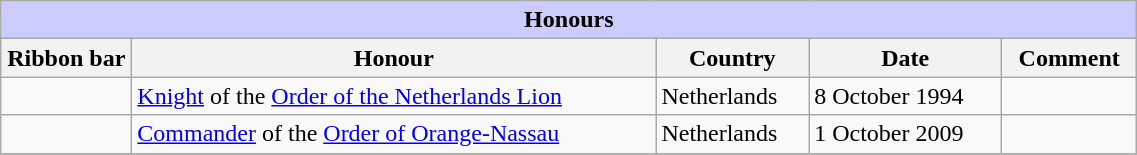<table class="wikitable" style="width:60%;">
<tr style="background:#ccf; text-align:center;">
<td colspan=5><strong>Honours</strong></td>
</tr>
<tr>
<th style="width:80px;">Ribbon bar</th>
<th>Honour</th>
<th>Country</th>
<th>Date</th>
<th>Comment</th>
</tr>
<tr>
<td></td>
<td><a href='#'>Knight</a> of the <a href='#'>Order of the Netherlands Lion</a></td>
<td>Netherlands</td>
<td>8 October 1994</td>
<td></td>
</tr>
<tr>
<td></td>
<td><a href='#'>Commander</a> of the <a href='#'>Order of Orange-Nassau</a></td>
<td>Netherlands</td>
<td>1 October 2009</td>
<td></td>
</tr>
<tr>
</tr>
</table>
